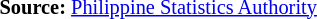<table style="font-size:85%;" '|>
<tr>
<td><br><p>
<strong>Source:</strong> <a href='#'>Philippine Statistics Authority</a>
</p></td>
</tr>
</table>
